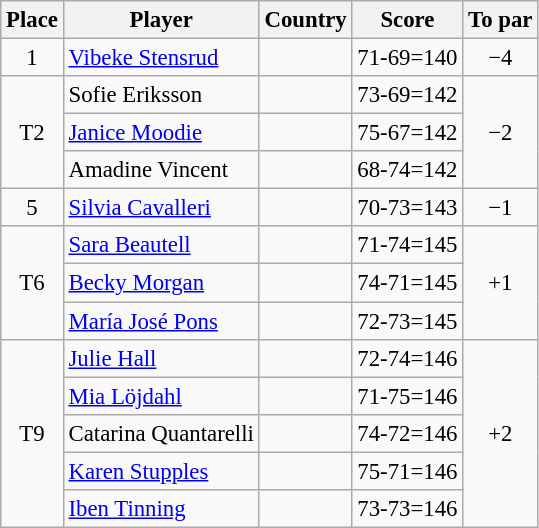<table class="wikitable" style="font-size:95%;">
<tr>
<th>Place</th>
<th>Player</th>
<th>Country</th>
<th>Score</th>
<th>To par</th>
</tr>
<tr>
<td align=center>1</td>
<td><a href='#'>Vibeke Stensrud</a></td>
<td></td>
<td align=center>71-69=140</td>
<td align=center>−4</td>
</tr>
<tr>
<td rowspan="3" align="center">T2</td>
<td>Sofie Eriksson</td>
<td></td>
<td align=center>73-69=142</td>
<td rowspan="3" align="center">−2</td>
</tr>
<tr>
<td><a href='#'>Janice Moodie</a></td>
<td></td>
<td align=center>75-67=142</td>
</tr>
<tr>
<td>Amadine Vincent</td>
<td></td>
<td>68-74=142</td>
</tr>
<tr>
<td align="center">5</td>
<td><a href='#'>Silvia Cavalleri</a></td>
<td></td>
<td align="center">70-73=143</td>
<td align="center">−1</td>
</tr>
<tr>
<td rowspan="3" align="center">T6</td>
<td><a href='#'>Sara Beautell</a></td>
<td></td>
<td align=center>71-74=145</td>
<td rowspan="3" align="center">+1</td>
</tr>
<tr>
<td><a href='#'>Becky Morgan</a></td>
<td></td>
<td>74-71=145</td>
</tr>
<tr>
<td><a href='#'>María José Pons</a></td>
<td></td>
<td>72-73=145</td>
</tr>
<tr>
<td rowspan="5" align="center">T9</td>
<td><a href='#'>Julie Hall</a></td>
<td></td>
<td align="center">72-74=146</td>
<td rowspan="5" align="center">+2</td>
</tr>
<tr>
<td><a href='#'>Mia Löjdahl</a></td>
<td></td>
<td align="center">71-75=146</td>
</tr>
<tr>
<td>Catarina Quantarelli</td>
<td></td>
<td align="center">74-72=146</td>
</tr>
<tr>
<td><a href='#'>Karen Stupples</a></td>
<td></td>
<td align="center">75-71=146</td>
</tr>
<tr>
<td><a href='#'>Iben Tinning</a></td>
<td></td>
<td align="center">73-73=146</td>
</tr>
</table>
